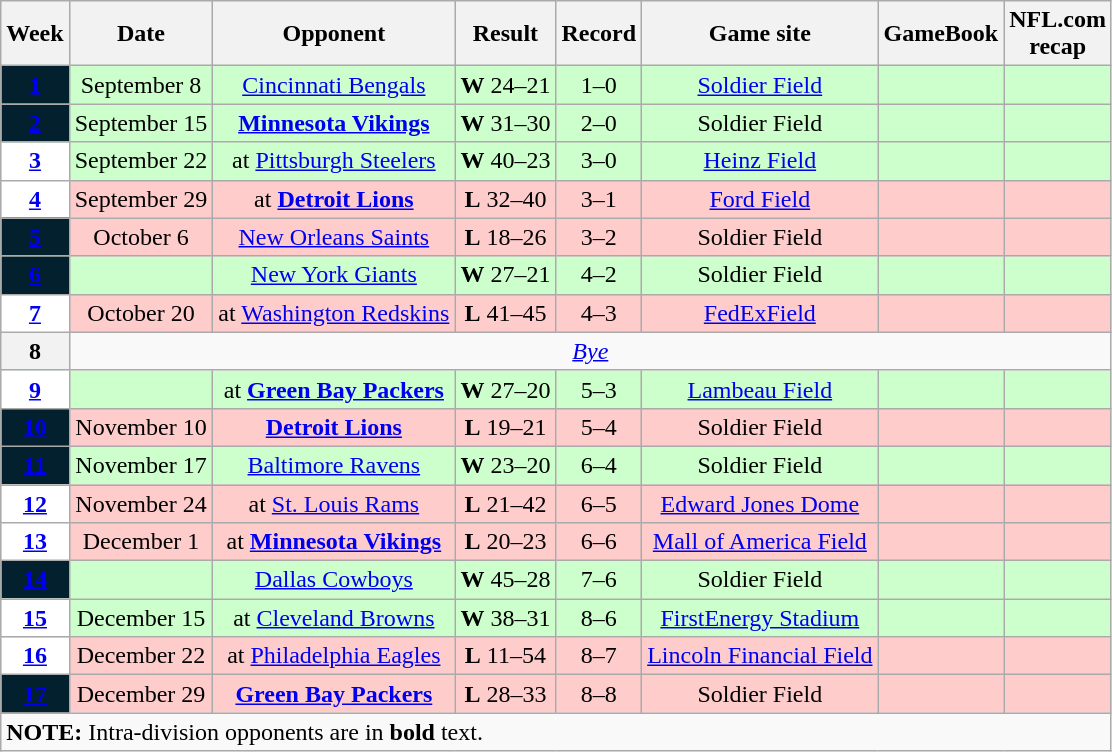<table class="wikitable" style="align=center">
<tr>
<th>Week</th>
<th>Date</th>
<th>Opponent</th>
<th>Result</th>
<th>Record</th>
<th>Game site</th>
<th>GameBook</th>
<th>NFL.com<br>recap</th>
</tr>
<tr style="background:#cfc; text-align:center;">
<th style="background:#03202F; color:white;"><a href='#'><span>1</span></a></th>
<td>September 8</td>
<td><a href='#'>Cincinnati Bengals</a></td>
<td><strong>W</strong> 24–21</td>
<td>1–0</td>
<td><a href='#'>Soldier Field</a></td>
<td></td>
<td></td>
</tr>
<tr style="background:#cfc; text-align:center;">
<th style="background:#03202F; color:#df6108;"><a href='#'><span>2</span></a></th>
<td>September 15</td>
<td><strong><a href='#'>Minnesota Vikings</a></strong></td>
<td><strong>W</strong> 31–30</td>
<td>2–0</td>
<td>Soldier Field</td>
<td></td>
<td></td>
</tr>
<tr style="background:#cfc; text-align:center;">
<th style="background:white; color:#03202F;"><a href='#'><span>3</span></a></th>
<td>September 22</td>
<td>at <a href='#'>Pittsburgh Steelers</a></td>
<td><strong>W</strong> 40–23</td>
<td>3–0</td>
<td><a href='#'>Heinz Field</a></td>
<td></td>
<td></td>
</tr>
<tr style="background:#fcc; text-align:center;">
<th style="background:white; color:#03202F;"><a href='#'><span>4</span></a></th>
<td>September 29</td>
<td>at <strong><a href='#'>Detroit Lions</a></strong></td>
<td><strong>L</strong> 32–40</td>
<td>3–1</td>
<td><a href='#'>Ford Field</a></td>
<td></td>
<td></td>
</tr>
<tr style="background:#fcc; text-align:center;">
<th style="background:#03202F; color:white;"><a href='#'><span>5</span></a></th>
<td>October 6</td>
<td><a href='#'>New Orleans Saints</a></td>
<td><strong>L</strong> 18–26</td>
<td>3–2</td>
<td>Soldier Field</td>
<td></td>
<td></td>
</tr>
<tr style="background:#cfc; text-align:center;">
<th style="background:#03202F; color:white;"><a href='#'><span>6</span></a></th>
<td></td>
<td><a href='#'>New York Giants</a></td>
<td><strong>W</strong> 27–21</td>
<td>4–2</td>
<td>Soldier Field</td>
<td></td>
<td></td>
</tr>
<tr style="background:#fcc; text-align:center;">
<th style="background:white; color:#03202F;"><a href='#'><span>7</span></a></th>
<td>October 20</td>
<td>at <a href='#'>Washington Redskins</a></td>
<td><strong>L</strong> 41–45</td>
<td>4–3</td>
<td><a href='#'>FedExField</a></td>
<td></td>
<td></td>
</tr>
<tr>
<th>8</th>
<td colspan="7" style="text-align:center;"><em><a href='#'>Bye</a></em></td>
</tr>
<tr style="background:#cfc; text-align:center;">
<th style="background:white; color:#03202F;"><a href='#'><span>9</span></a></th>
<td></td>
<td>at <strong><a href='#'>Green Bay Packers</a></strong></td>
<td><strong>W</strong> 27–20</td>
<td>5–3</td>
<td><a href='#'>Lambeau Field</a></td>
<td></td>
<td></td>
</tr>
<tr style="background:#fcc; text-align:center;">
<th style="background:#03202F; color:white;"><a href='#'><span>10</span></a></th>
<td>November 10</td>
<td><strong><a href='#'>Detroit Lions</a></strong></td>
<td><strong>L</strong> 19–21</td>
<td>5–4</td>
<td>Soldier Field</td>
<td></td>
<td></td>
</tr>
<tr style="background:#cfc; text-align:center;">
<th style="background:#03202F; color:#df6108;"><a href='#'><span>11</span></a></th>
<td>November 17</td>
<td><a href='#'>Baltimore Ravens</a></td>
<td><strong>W</strong> 23–20 </td>
<td>6–4</td>
<td>Soldier Field</td>
<td></td>
<td></td>
</tr>
<tr style="background:#fcc; text-align:center;">
<th style="background:white; color:#03202F;"><a href='#'><span>12</span></a></th>
<td>November 24</td>
<td>at <a href='#'>St. Louis Rams</a></td>
<td><strong>L</strong> 21–42</td>
<td>6–5</td>
<td><a href='#'>Edward Jones Dome</a></td>
<td></td>
<td></td>
</tr>
<tr style="background:#fcc; text-align:center;">
<th style="background:white; color:#03202F;"><a href='#'><span>13</span></a></th>
<td>December 1</td>
<td>at <strong><a href='#'>Minnesota Vikings</a></strong></td>
<td><strong>L</strong> 20–23 </td>
<td>6–6</td>
<td><a href='#'>Mall of America Field</a></td>
<td></td>
<td></td>
</tr>
<tr style="background:#cfc; text-align:center;">
<th style="background:#03202F; color:white;"><a href='#'><span>14</span></a></th>
<td></td>
<td><a href='#'>Dallas Cowboys</a></td>
<td><strong>W</strong> 45–28</td>
<td>7–6</td>
<td>Soldier Field</td>
<td></td>
<td></td>
</tr>
<tr style="background:#cfc; text-align:center;">
<th style="background:white; color:#03202F;"><a href='#'><span>15</span></a></th>
<td>December 15</td>
<td>at <a href='#'>Cleveland Browns</a></td>
<td><strong>W</strong> 38–31</td>
<td>8–6</td>
<td><a href='#'>FirstEnergy Stadium</a></td>
<td></td>
<td></td>
</tr>
<tr style="background:#fcc; text-align:center;">
<th style="background:white; color:#03202F;"><a href='#'><span>16</span></a></th>
<td>December 22</td>
<td>at <a href='#'>Philadelphia Eagles</a></td>
<td><strong>L</strong> 11–54</td>
<td>8–7</td>
<td><a href='#'>Lincoln Financial Field</a></td>
<td></td>
<td></td>
</tr>
<tr style="background:#fcc; text-align:center;">
<th style="background:#03202F; color:white;"><a href='#'><span>17</span></a></th>
<td>December 29</td>
<td><strong><a href='#'>Green Bay Packers</a></strong></td>
<td><strong>L</strong> 28–33</td>
<td>8–8</td>
<td>Soldier Field</td>
<td></td>
<td></td>
</tr>
<tr>
<td colspan="8"><strong>NOTE:</strong> Intra-division opponents are in <strong>bold</strong> text.<br></td>
</tr>
</table>
